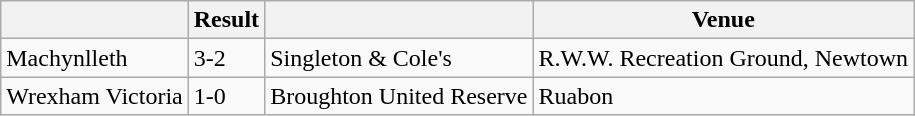<table class="wikitable">
<tr>
<th></th>
<th>Result</th>
<th></th>
<th>Venue</th>
</tr>
<tr>
<td>Machynlleth</td>
<td>3-2</td>
<td> Singleton & Cole's</td>
<td>R.W.W. Recreation Ground, Newtown</td>
</tr>
<tr>
<td>Wrexham Victoria</td>
<td>1-0</td>
<td>Broughton United Reserve</td>
<td>Ruabon</td>
</tr>
</table>
